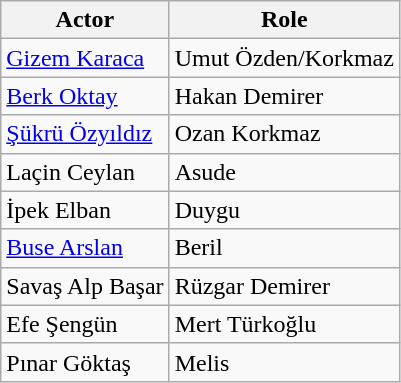<table class="wikitable">
<tr>
<th>Actor</th>
<th>Role</th>
</tr>
<tr yalmaz (hero)>
<td><a href='#'>Gizem Karaca</a></td>
<td>Umut Özden/Korkmaz</td>
</tr>
<tr>
<td><a href='#'>Berk Oktay</a></td>
<td>Hakan Demirer</td>
</tr>
<tr>
<td><a href='#'>Şükrü Özyıldız</a></td>
<td>Ozan Korkmaz</td>
</tr>
<tr>
<td>Laçin Ceylan</td>
<td>Asude</td>
</tr>
<tr>
<td>İpek Elban</td>
<td>Duygu</td>
</tr>
<tr>
<td><a href='#'>Buse Arslan</a></td>
<td>Beril</td>
</tr>
<tr>
<td>Savaş Alp Başar</td>
<td>Rüzgar Demirer</td>
</tr>
<tr>
<td>Efe Şengün</td>
<td>Mert Türkoğlu</td>
</tr>
<tr>
<td>Pınar Göktaş</td>
<td>Melis</td>
</tr>
</table>
